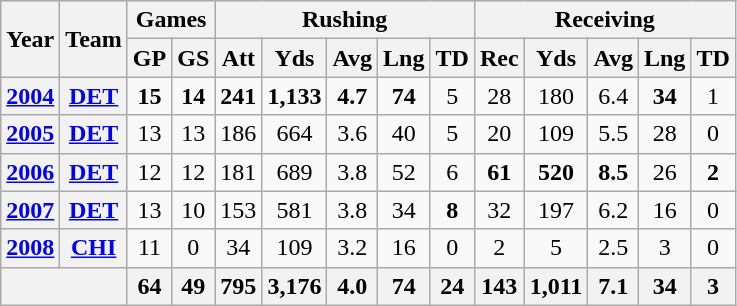<table class="wikitable" style="text-align:center;">
<tr>
<th rowspan="2">Year</th>
<th rowspan="2">Team</th>
<th colspan="2">Games</th>
<th colspan="5">Rushing</th>
<th colspan="5">Receiving</th>
</tr>
<tr>
<th>GP</th>
<th>GS</th>
<th>Att</th>
<th>Yds</th>
<th>Avg</th>
<th>Lng</th>
<th>TD</th>
<th>Rec</th>
<th>Yds</th>
<th>Avg</th>
<th>Lng</th>
<th>TD</th>
</tr>
<tr>
<th><a href='#'>2004</a></th>
<th><a href='#'>DET</a></th>
<td><strong>15</strong></td>
<td><strong>14</strong></td>
<td><strong>241</strong></td>
<td><strong>1,133</strong></td>
<td><strong>4.7</strong></td>
<td><strong>74</strong></td>
<td>5</td>
<td>28</td>
<td>180</td>
<td>6.4</td>
<td><strong>34</strong></td>
<td>1</td>
</tr>
<tr>
<th><a href='#'>2005</a></th>
<th><a href='#'>DET</a></th>
<td>13</td>
<td>13</td>
<td>186</td>
<td>664</td>
<td>3.6</td>
<td>40</td>
<td>5</td>
<td>20</td>
<td>109</td>
<td>5.5</td>
<td>28</td>
<td>0</td>
</tr>
<tr>
<th><a href='#'>2006</a></th>
<th><a href='#'>DET</a></th>
<td>12</td>
<td>12</td>
<td>181</td>
<td>689</td>
<td>3.8</td>
<td>52</td>
<td>6</td>
<td><strong>61</strong></td>
<td><strong>520</strong></td>
<td><strong>8.5</strong></td>
<td>26</td>
<td><strong>2</strong></td>
</tr>
<tr>
<th><a href='#'>2007</a></th>
<th><a href='#'>DET</a></th>
<td>13</td>
<td>10</td>
<td>153</td>
<td>581</td>
<td>3.8</td>
<td>34</td>
<td><strong>8</strong></td>
<td>32</td>
<td>197</td>
<td>6.2</td>
<td>16</td>
<td>0</td>
</tr>
<tr>
<th><a href='#'>2008</a></th>
<th><a href='#'>CHI</a></th>
<td>11</td>
<td>0</td>
<td>34</td>
<td>109</td>
<td>3.2</td>
<td>16</td>
<td>0</td>
<td>2</td>
<td>5</td>
<td>2.5</td>
<td>3</td>
<td>0</td>
</tr>
<tr>
<th colspan="2"></th>
<th>64</th>
<th>49</th>
<th>795</th>
<th>3,176</th>
<th>4.0</th>
<th>74</th>
<th>24</th>
<th>143</th>
<th>1,011</th>
<th>7.1</th>
<th>34</th>
<th>3</th>
</tr>
</table>
